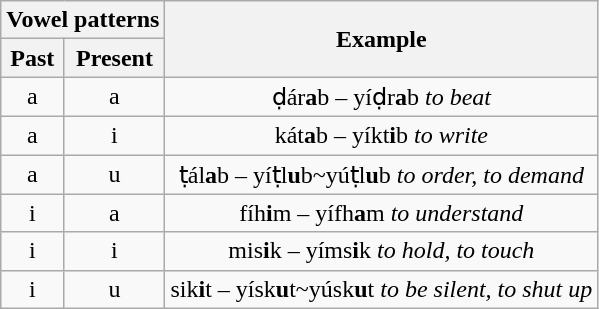<table class="wikitable centered" style="text-align:center;">
<tr>
<th colspan="2">Vowel patterns</th>
<th rowspan="2">Example</th>
</tr>
<tr>
<th>Past</th>
<th>Present</th>
</tr>
<tr>
<td>a</td>
<td>a</td>
<td>ḍár<strong>a</strong>b – yíḍr<strong>a</strong>b <em>to beat</em></td>
</tr>
<tr>
<td>a</td>
<td>i</td>
<td>kát<strong>a</strong>b – yíkt<strong>i</strong>b <em>to write</em></td>
</tr>
<tr>
<td>a</td>
<td>u</td>
<td>ṭál<strong>a</strong>b – yíṭl<strong>u</strong>b~yúṭl<strong>u</strong>b <em>to order, to demand</em></td>
</tr>
<tr>
<td>i</td>
<td>a</td>
<td>fíh<strong>i</strong>m – yífh<strong>a</strong>m <em>to understand</em></td>
</tr>
<tr>
<td>i</td>
<td>i</td>
<td>mis<strong>i</strong>k – yíms<strong>i</strong>k <em>to hold, to touch</em></td>
</tr>
<tr>
<td>i</td>
<td>u</td>
<td>sik<strong>i</strong>t – yísk<strong>u</strong>t~yúsk<strong>u</strong>t <em>to be silent, to shut up</em></td>
</tr>
</table>
